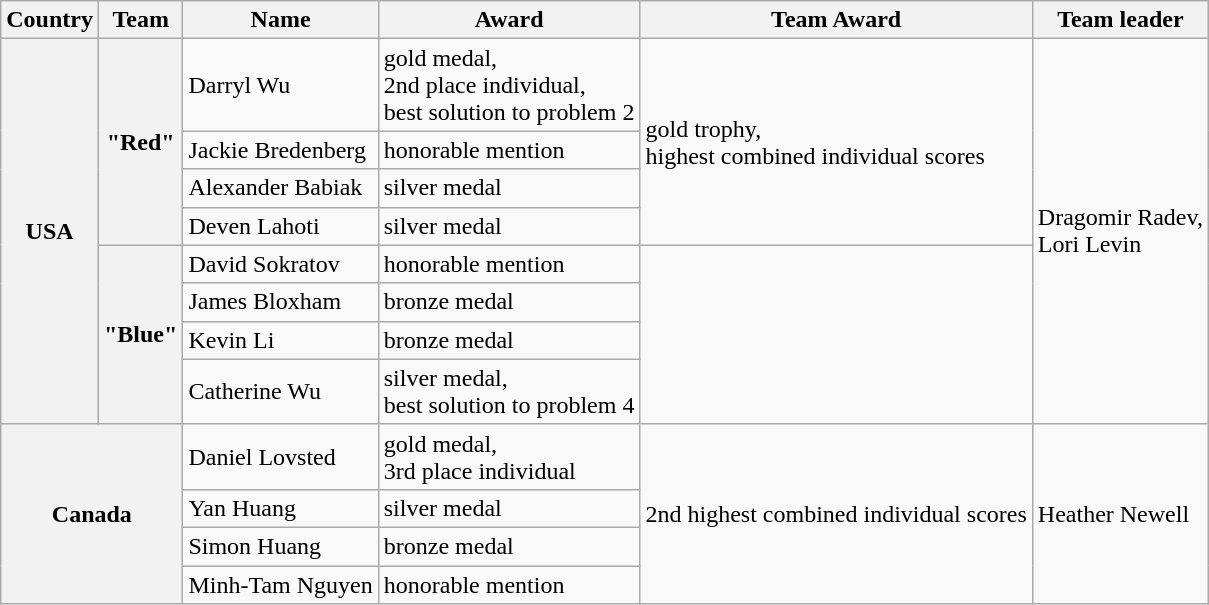<table class="wikitable">
<tr>
<th>Country</th>
<th>Team</th>
<th>Name</th>
<th>Award</th>
<th>Team Award</th>
<th>Team leader</th>
</tr>
<tr>
<th rowspan=8 valign="middle">USA</th>
<th rowspan=4 valign="middle">"Red"</th>
<td>Darryl Wu</td>
<td>gold medal,<br>2nd place individual,<br>best solution to problem 2</td>
<td rowspan="4">gold trophy,<br>highest combined individual scores</td>
<td rowspan="8">Dragomir Radev,<br>Lori Levin</td>
</tr>
<tr>
<td>Jackie Bredenberg</td>
<td>honorable mention</td>
</tr>
<tr>
<td>Alexander Babiak</td>
<td>silver medal</td>
</tr>
<tr>
<td>Deven Lahoti</td>
<td>silver medal</td>
</tr>
<tr>
<th rowspan=4 valign="middle">"Blue"</th>
<td>David Sokratov</td>
<td>honorable mention</td>
<td rowspan=4 valign="middle"></td>
</tr>
<tr>
<td>James Bloxham</td>
<td>bronze medal</td>
</tr>
<tr>
<td>Kevin Li</td>
<td>bronze medal</td>
</tr>
<tr>
<td>Catherine Wu</td>
<td>silver medal,<br>best solution to problem 4</td>
</tr>
<tr>
<th rowspan="4" colspan="2" valign="middle">Canada</th>
<td>Daniel Lovsted</td>
<td>gold medal,<br>3rd place individual</td>
<td rowspan=4 valign="middle">2nd highest combined individual scores</td>
<td rowspan=4 valign="middle">Heather Newell</td>
</tr>
<tr>
<td>Yan Huang</td>
<td>silver medal</td>
</tr>
<tr>
<td>Simon Huang</td>
<td>bronze medal</td>
</tr>
<tr>
<td>Minh-Tam Nguyen</td>
<td>honorable mention</td>
</tr>
</table>
